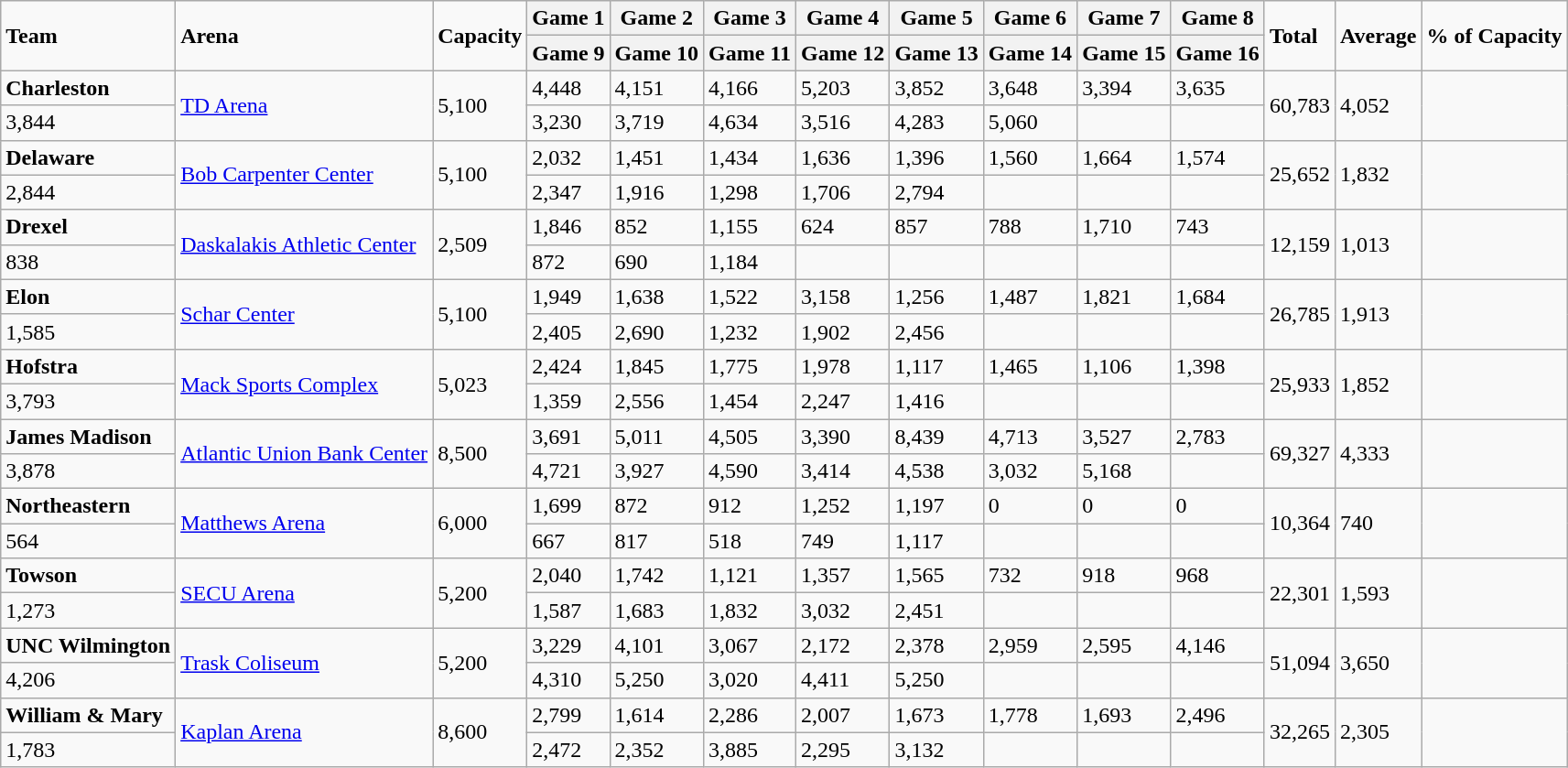<table class="wikitable sortable">
<tr>
<td rowspan=2><strong>Team</strong></td>
<td rowspan=2><strong>Arena</strong></td>
<td rowspan=2><strong>Capacity</strong></td>
<th>Game 1</th>
<th>Game 2</th>
<th>Game 3</th>
<th>Game 4</th>
<th>Game 5</th>
<th>Game 6</th>
<th>Game 7</th>
<th>Game 8</th>
<td rowspan=2><strong>Total</strong></td>
<td rowspan=2><strong>Average</strong></td>
<td rowspan=2><strong>% of Capacity</strong></td>
</tr>
<tr>
<th>Game 9</th>
<th>Game 10</th>
<th>Game 11</th>
<th>Game 12</th>
<th>Game 13</th>
<th>Game 14</th>
<th>Game 15</th>
<th>Game 16</th>
</tr>
<tr>
<td style=><strong>Charleston</strong></td>
<td rowspan=2><a href='#'>TD Arena</a></td>
<td rowspan=2>5,100</td>
<td>4,448</td>
<td>4,151</td>
<td>4,166</td>
<td>5,203</td>
<td>3,852</td>
<td>3,648</td>
<td>3,394</td>
<td>3,635</td>
<td rowspan=2>60,783</td>
<td rowspan=2>4,052</td>
<td rowspan=2></td>
</tr>
<tr>
<td>3,844</td>
<td>3,230</td>
<td>3,719</td>
<td>4,634</td>
<td>3,516</td>
<td>4,283</td>
<td>5,060</td>
<td></td>
</tr>
<tr>
<td style=><strong>Delaware</strong></td>
<td rowspan=2><a href='#'>Bob Carpenter Center</a></td>
<td rowspan=2>5,100</td>
<td>2,032</td>
<td>1,451</td>
<td>1,434</td>
<td>1,636</td>
<td>1,396</td>
<td>1,560</td>
<td>1,664</td>
<td>1,574</td>
<td rowspan=2>25,652</td>
<td rowspan=2>1,832</td>
<td rowspan=2></td>
</tr>
<tr>
<td>2,844</td>
<td>2,347</td>
<td>1,916</td>
<td>1,298</td>
<td>1,706</td>
<td>2,794</td>
<td></td>
<td></td>
</tr>
<tr>
<td style=><strong>Drexel</strong></td>
<td rowspan=2><a href='#'>Daskalakis Athletic Center</a></td>
<td rowspan=2>2,509</td>
<td>1,846</td>
<td>852</td>
<td>1,155</td>
<td>624</td>
<td>857</td>
<td>788</td>
<td>1,710</td>
<td>743</td>
<td rowspan=2>12,159</td>
<td rowspan=2>1,013</td>
<td rowspan=2></td>
</tr>
<tr>
<td>838</td>
<td>872</td>
<td>690</td>
<td>1,184</td>
<td></td>
<td></td>
<td></td>
<td></td>
</tr>
<tr>
<td style=><strong>Elon</strong></td>
<td rowspan=2><a href='#'>Schar Center</a></td>
<td rowspan=2>5,100</td>
<td>1,949</td>
<td>1,638</td>
<td>1,522</td>
<td>3,158</td>
<td>1,256</td>
<td>1,487</td>
<td>1,821</td>
<td>1,684</td>
<td rowspan=2>26,785</td>
<td rowspan=2>1,913</td>
<td rowspan=2></td>
</tr>
<tr>
<td>1,585</td>
<td>2,405</td>
<td>2,690</td>
<td>1,232</td>
<td>1,902</td>
<td>2,456</td>
<td></td>
<td></td>
</tr>
<tr>
<td style=><strong>Hofstra</strong></td>
<td rowspan=2><a href='#'>Mack Sports Complex</a></td>
<td rowspan=2>5,023</td>
<td>2,424</td>
<td>1,845</td>
<td>1,775</td>
<td>1,978</td>
<td>1,117</td>
<td>1,465</td>
<td>1,106</td>
<td>1,398</td>
<td rowspan=2>25,933</td>
<td rowspan=2>1,852</td>
<td rowspan=2></td>
</tr>
<tr>
<td>3,793</td>
<td>1,359</td>
<td>2,556</td>
<td>1,454</td>
<td>2,247</td>
<td>1,416</td>
<td></td>
<td></td>
</tr>
<tr>
<td style=><strong>James Madison</strong></td>
<td rowspan=2><a href='#'>Atlantic Union Bank Center</a></td>
<td rowspan=2>8,500</td>
<td>3,691</td>
<td>5,011</td>
<td>4,505</td>
<td>3,390</td>
<td>8,439</td>
<td>4,713</td>
<td>3,527</td>
<td>2,783</td>
<td rowspan=2>69,327</td>
<td rowspan=2>4,333</td>
<td rowspan=2></td>
</tr>
<tr>
<td>3,878</td>
<td>4,721</td>
<td>3,927</td>
<td>4,590</td>
<td>3,414</td>
<td>4,538</td>
<td>3,032</td>
<td>5,168</td>
</tr>
<tr>
<td style=><strong>Northeastern</strong></td>
<td rowspan=2><a href='#'>Matthews Arena</a></td>
<td rowspan=2>6,000</td>
<td>1,699</td>
<td>872</td>
<td>912</td>
<td>1,252</td>
<td>1,197</td>
<td>0</td>
<td>0</td>
<td>0</td>
<td rowspan=2>10,364</td>
<td rowspan=2>740</td>
<td rowspan=2></td>
</tr>
<tr>
<td>564</td>
<td>667</td>
<td>817</td>
<td>518</td>
<td>749</td>
<td>1,117</td>
<td></td>
<td></td>
</tr>
<tr>
<td style=><strong>Towson</strong></td>
<td rowspan=2><a href='#'>SECU Arena</a></td>
<td rowspan=2>5,200</td>
<td>2,040</td>
<td>1,742</td>
<td>1,121</td>
<td>1,357</td>
<td>1,565</td>
<td>732</td>
<td>918</td>
<td>968</td>
<td rowspan=2>22,301</td>
<td rowspan=2>1,593</td>
<td rowspan=2></td>
</tr>
<tr>
<td>1,273</td>
<td>1,587</td>
<td>1,683</td>
<td>1,832</td>
<td>3,032</td>
<td>2,451</td>
<td></td>
<td></td>
</tr>
<tr>
<td style=><strong>UNC Wilmington</strong></td>
<td rowspan=2><a href='#'>Trask Coliseum</a></td>
<td rowspan=2>5,200</td>
<td>3,229</td>
<td>4,101</td>
<td>3,067</td>
<td>2,172</td>
<td>2,378</td>
<td>2,959</td>
<td>2,595</td>
<td>4,146</td>
<td rowspan=2>51,094</td>
<td rowspan=2>3,650</td>
<td rowspan=2></td>
</tr>
<tr>
<td>4,206</td>
<td>4,310</td>
<td>5,250</td>
<td>3,020</td>
<td>4,411</td>
<td>5,250</td>
<td></td>
<td></td>
</tr>
<tr>
<td style=><strong>William & Mary</strong></td>
<td rowspan=2><a href='#'>Kaplan Arena</a></td>
<td rowspan=2>8,600</td>
<td>2,799</td>
<td>1,614</td>
<td>2,286</td>
<td>2,007</td>
<td>1,673</td>
<td>1,778</td>
<td>1,693</td>
<td>2,496</td>
<td rowspan=2>32,265</td>
<td rowspan=2>2,305</td>
<td rowspan=2></td>
</tr>
<tr>
<td>1,783</td>
<td>2,472</td>
<td>2,352</td>
<td>3,885</td>
<td>2,295</td>
<td>3,132</td>
<td></td>
<td></td>
</tr>
</table>
